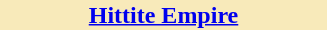<table style="float:right; width:222px; margin:0 0 1em 1em;">
<tr>
<th style="color:#black; background:#f8eaba; font-size:100%; text-align:center;"><a href='#'>Hittite Empire</a></th>
</tr>
<tr>
<td><br></td>
</tr>
</table>
